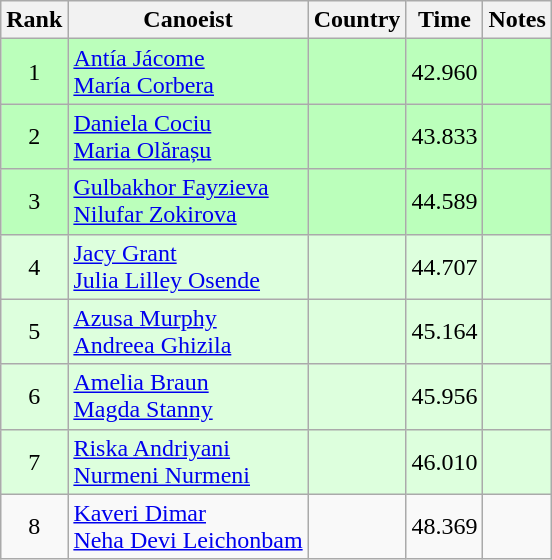<table class="wikitable" style="text-align:center;">
<tr>
<th>Rank</th>
<th>Canoeist</th>
<th>Country</th>
<th>Time</th>
<th>Notes</th>
</tr>
<tr bgcolor=bbffbb>
<td>1</td>
<td align="left"><a href='#'>Antía Jácome</a><br><a href='#'>María Corbera</a></td>
<td align="left"></td>
<td>42.960</td>
<td></td>
</tr>
<tr bgcolor=bbffbb>
<td>2</td>
<td align="left"><a href='#'>Daniela Cociu</a><br><a href='#'>Maria Olărașu</a></td>
<td align="left"></td>
<td>43.833</td>
<td></td>
</tr>
<tr bgcolor=bbffbb>
<td>3</td>
<td align="left"><a href='#'>Gulbakhor Fayzieva</a><br><a href='#'>Nilufar Zokirova</a></td>
<td align="left"></td>
<td>44.589</td>
<td></td>
</tr>
<tr bgcolor=ddffdd>
<td>4</td>
<td align="left"><a href='#'>Jacy Grant</a><br><a href='#'>Julia Lilley Osende</a></td>
<td align="left"></td>
<td>44.707</td>
<td></td>
</tr>
<tr bgcolor=ddffdd>
<td>5</td>
<td align="left"><a href='#'>Azusa Murphy</a><br><a href='#'>Andreea Ghizila</a></td>
<td align="left"></td>
<td>45.164</td>
<td></td>
</tr>
<tr bgcolor=ddffdd>
<td>6</td>
<td align="left"><a href='#'>Amelia Braun</a><br><a href='#'>Magda Stanny</a></td>
<td align="left"></td>
<td>45.956</td>
<td></td>
</tr>
<tr bgcolor=ddffdd>
<td>7</td>
<td align="left"><a href='#'>Riska Andriyani</a><br><a href='#'>Nurmeni Nurmeni</a></td>
<td align="left"></td>
<td>46.010</td>
<td></td>
</tr>
<tr>
<td>8</td>
<td align="left"><a href='#'>Kaveri Dimar</a><br><a href='#'>Neha Devi Leichonbam</a></td>
<td align="left"></td>
<td>48.369</td>
<td></td>
</tr>
</table>
